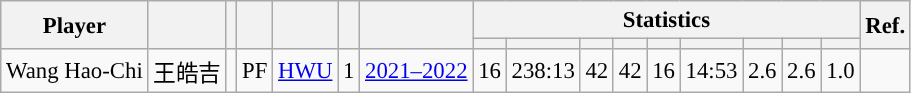<table class="wikitable sortable" style="font-size:95%; text-align:right;">
<tr>
<th rowspan="2">Player</th>
<th rowspan="2"></th>
<th rowspan="2"></th>
<th rowspan="2"></th>
<th rowspan="2"></th>
<th rowspan="2"></th>
<th rowspan="2"></th>
<th colspan="9">Statistics</th>
<th rowspan="2">Ref.</th>
</tr>
<tr>
<th></th>
<th></th>
<th></th>
<th></th>
<th></th>
<th></th>
<th></th>
<th></th>
<th></th>
</tr>
<tr>
<td align="left">Wang Hao-Chi</td>
<td align="left">王皓吉</td>
<td align="center"></td>
<td align="center">PF</td>
<td align="left"><a href='#'>HWU</a></td>
<td align="center">1</td>
<td align="center"><a href='#'>2021–2022</a></td>
<td>16</td>
<td>238:13</td>
<td>42</td>
<td>42</td>
<td>16</td>
<td>14:53</td>
<td>2.6</td>
<td>2.6</td>
<td>1.0</td>
<td align="center"></td>
</tr>
</table>
